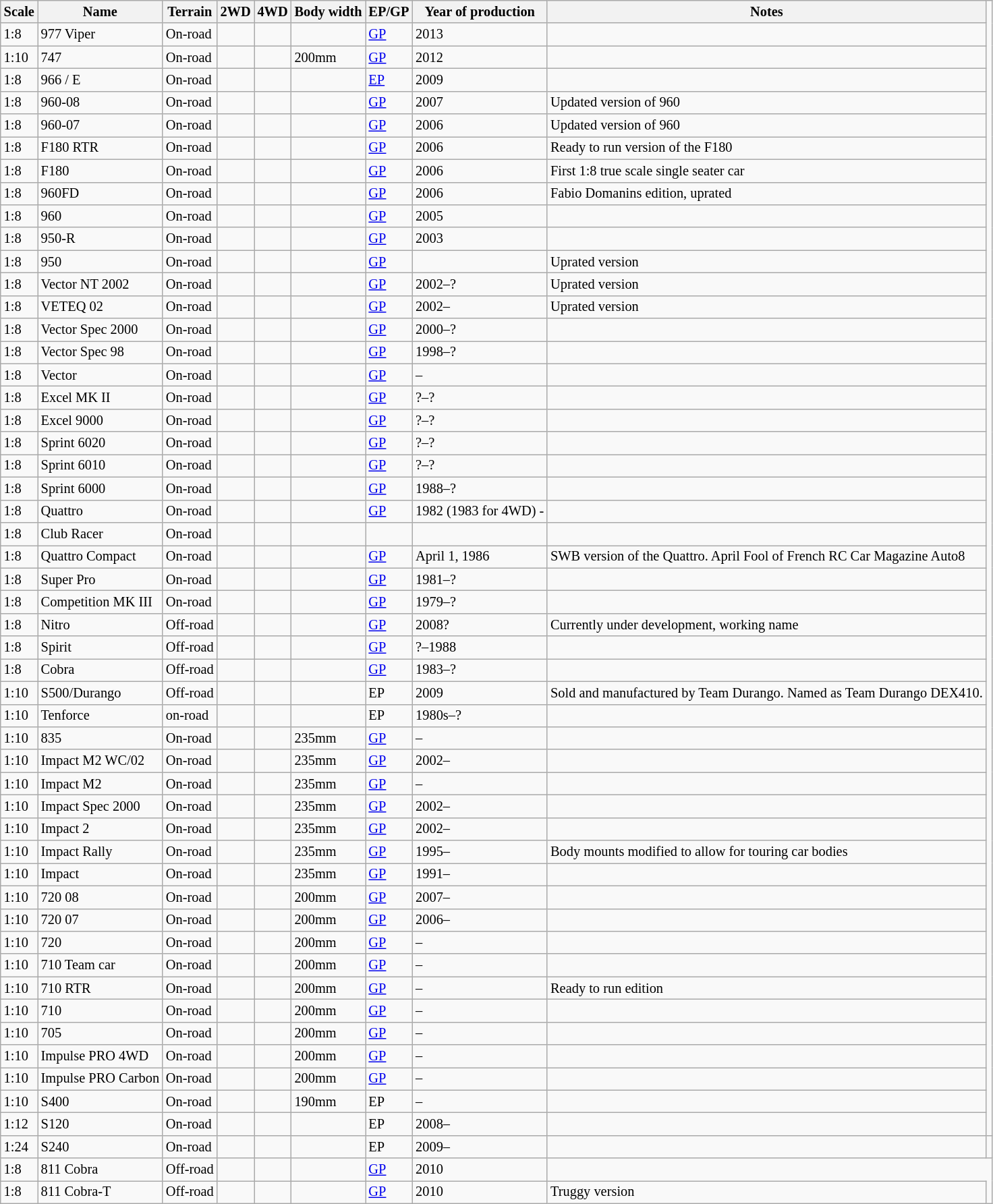<table class="wikitable sortable" style="font-size: 85%;">
<tr>
<th>Scale</th>
<th>Name</th>
<th>Terrain</th>
<th>2WD</th>
<th>4WD</th>
<th>Body width</th>
<th>EP/GP</th>
<th>Year of production</th>
<th>Notes</th>
</tr>
<tr>
<td>1:8</td>
<td>977 Viper</td>
<td>On-road</td>
<td></td>
<td></td>
<td></td>
<td><a href='#'>GP</a></td>
<td>2013</td>
<td></td>
</tr>
<tr>
<td>1:10</td>
<td>747</td>
<td>On-road</td>
<td></td>
<td></td>
<td>200mm</td>
<td><a href='#'>GP</a></td>
<td>2012</td>
<td></td>
</tr>
<tr>
<td>1:8</td>
<td>966 / E</td>
<td>On-road</td>
<td></td>
<td></td>
<td></td>
<td><a href='#'>EP</a></td>
<td>2009</td>
<td></td>
</tr>
<tr>
<td>1:8</td>
<td>960-08</td>
<td>On-road</td>
<td></td>
<td></td>
<td></td>
<td><a href='#'>GP</a></td>
<td>2007</td>
<td>Updated version of 960</td>
</tr>
<tr>
<td>1:8</td>
<td>960-07</td>
<td>On-road</td>
<td></td>
<td></td>
<td></td>
<td><a href='#'>GP</a></td>
<td>2006</td>
<td>Updated version of 960</td>
</tr>
<tr>
<td>1:8</td>
<td>F180 RTR</td>
<td>On-road</td>
<td></td>
<td></td>
<td></td>
<td><a href='#'>GP</a></td>
<td>2006</td>
<td>Ready to run version of the F180</td>
</tr>
<tr>
<td>1:8</td>
<td>F180</td>
<td>On-road</td>
<td></td>
<td></td>
<td></td>
<td><a href='#'>GP</a></td>
<td>2006</td>
<td>First 1:8 true scale single seater car</td>
</tr>
<tr>
<td>1:8</td>
<td>960FD</td>
<td>On-road</td>
<td></td>
<td></td>
<td></td>
<td><a href='#'>GP</a></td>
<td>2006</td>
<td>Fabio Domanins edition, uprated</td>
</tr>
<tr>
<td>1:8</td>
<td>960</td>
<td>On-road</td>
<td></td>
<td></td>
<td></td>
<td><a href='#'>GP</a></td>
<td>2005</td>
<td></td>
</tr>
<tr>
<td>1:8</td>
<td>950-R</td>
<td>On-road</td>
<td></td>
<td></td>
<td></td>
<td><a href='#'>GP</a></td>
<td>2003</td>
<td></td>
</tr>
<tr>
<td>1:8</td>
<td>950</td>
<td>On-road</td>
<td></td>
<td></td>
<td></td>
<td><a href='#'>GP</a></td>
<td></td>
<td>Uprated version</td>
</tr>
<tr>
<td>1:8</td>
<td>Vector NT 2002</td>
<td>On-road</td>
<td></td>
<td></td>
<td></td>
<td><a href='#'>GP</a></td>
<td>2002–?</td>
<td>Uprated version</td>
</tr>
<tr>
<td>1:8</td>
<td>VETEQ 02</td>
<td>On-road</td>
<td></td>
<td></td>
<td></td>
<td><a href='#'>GP</a></td>
<td>2002–</td>
<td>Uprated version</td>
</tr>
<tr>
<td>1:8</td>
<td>Vector Spec 2000</td>
<td>On-road</td>
<td></td>
<td></td>
<td></td>
<td><a href='#'>GP</a></td>
<td>2000–?</td>
<td></td>
</tr>
<tr>
<td>1:8</td>
<td>Vector Spec 98</td>
<td>On-road</td>
<td></td>
<td></td>
<td></td>
<td><a href='#'>GP</a></td>
<td>1998–?</td>
<td></td>
</tr>
<tr>
<td>1:8</td>
<td>Vector</td>
<td>On-road</td>
<td></td>
<td></td>
<td></td>
<td><a href='#'>GP</a></td>
<td>–</td>
<td></td>
</tr>
<tr>
<td>1:8</td>
<td>Excel MK II</td>
<td>On-road</td>
<td></td>
<td></td>
<td></td>
<td><a href='#'>GP</a></td>
<td>?–?</td>
<td></td>
</tr>
<tr>
<td>1:8</td>
<td>Excel 9000</td>
<td>On-road</td>
<td></td>
<td></td>
<td></td>
<td><a href='#'>GP</a></td>
<td>?–?</td>
<td></td>
</tr>
<tr>
<td>1:8</td>
<td>Sprint 6020</td>
<td>On-road</td>
<td></td>
<td></td>
<td></td>
<td><a href='#'>GP</a></td>
<td>?–?</td>
<td></td>
</tr>
<tr>
<td>1:8</td>
<td>Sprint 6010</td>
<td>On-road</td>
<td></td>
<td></td>
<td></td>
<td><a href='#'>GP</a></td>
<td>?–?</td>
<td></td>
</tr>
<tr>
<td>1:8</td>
<td>Sprint 6000</td>
<td>On-road</td>
<td></td>
<td></td>
<td></td>
<td><a href='#'>GP</a></td>
<td>1988–?</td>
<td></td>
</tr>
<tr>
<td>1:8</td>
<td>Quattro</td>
<td>On-road</td>
<td></td>
<td></td>
<td></td>
<td><a href='#'>GP</a></td>
<td>1982 (1983 for 4WD) -</td>
<td></td>
</tr>
<tr>
<td>1:8</td>
<td>Club Racer</td>
<td>On-road</td>
<td></td>
<td></td>
<td></td>
<td></td>
<td></td>
<td></td>
</tr>
<tr>
<td>1:8</td>
<td>Quattro Compact</td>
<td>On-road</td>
<td></td>
<td></td>
<td></td>
<td><a href='#'>GP</a></td>
<td>April 1, 1986</td>
<td>SWB version of the Quattro. April Fool of French RC Car Magazine Auto8</td>
</tr>
<tr>
<td>1:8</td>
<td>Super Pro</td>
<td>On-road</td>
<td></td>
<td></td>
<td></td>
<td><a href='#'>GP</a></td>
<td>1981–?</td>
<td></td>
</tr>
<tr>
<td>1:8</td>
<td>Competition MK III</td>
<td>On-road</td>
<td></td>
<td></td>
<td></td>
<td><a href='#'>GP</a></td>
<td>1979–?</td>
<td></td>
</tr>
<tr>
<td>1:8</td>
<td>Nitro</td>
<td>Off-road</td>
<td></td>
<td></td>
<td></td>
<td><a href='#'>GP</a></td>
<td>2008?</td>
<td>Currently under development, working name</td>
</tr>
<tr>
<td>1:8</td>
<td>Spirit</td>
<td>Off-road</td>
<td></td>
<td></td>
<td></td>
<td><a href='#'>GP</a></td>
<td>?–1988</td>
<td></td>
</tr>
<tr>
<td>1:8</td>
<td>Cobra</td>
<td>Off-road</td>
<td></td>
<td></td>
<td></td>
<td><a href='#'>GP</a></td>
<td>1983–?</td>
<td></td>
</tr>
<tr>
<td>1:10</td>
<td>S500/Durango</td>
<td>Off-road</td>
<td></td>
<td></td>
<td></td>
<td>EP</td>
<td>2009</td>
<td>Sold and manufactured by Team Durango. Named as Team Durango DEX410.</td>
</tr>
<tr>
<td>1:10</td>
<td>Tenforce</td>
<td>on-road</td>
<td></td>
<td></td>
<td></td>
<td>EP</td>
<td>1980s–?</td>
<td></td>
</tr>
<tr>
<td>1:10</td>
<td>835</td>
<td>On-road</td>
<td></td>
<td></td>
<td>235mm</td>
<td><a href='#'>GP</a></td>
<td>–</td>
<td></td>
</tr>
<tr>
<td>1:10</td>
<td>Impact M2 WC/02</td>
<td>On-road</td>
<td></td>
<td></td>
<td>235mm</td>
<td><a href='#'>GP</a></td>
<td>2002–</td>
<td></td>
</tr>
<tr>
<td>1:10</td>
<td>Impact M2</td>
<td>On-road</td>
<td></td>
<td></td>
<td>235mm</td>
<td><a href='#'>GP</a></td>
<td>–</td>
<td></td>
</tr>
<tr>
<td>1:10</td>
<td>Impact Spec 2000</td>
<td>On-road</td>
<td></td>
<td></td>
<td>235mm</td>
<td><a href='#'>GP</a></td>
<td>2002–</td>
<td></td>
</tr>
<tr>
<td>1:10</td>
<td>Impact 2</td>
<td>On-road</td>
<td></td>
<td></td>
<td>235mm</td>
<td><a href='#'>GP</a></td>
<td>2002–</td>
<td></td>
</tr>
<tr>
<td>1:10</td>
<td>Impact Rally</td>
<td>On-road</td>
<td></td>
<td></td>
<td>235mm</td>
<td><a href='#'>GP</a></td>
<td>1995–</td>
<td>Body mounts modified to allow for touring car bodies</td>
</tr>
<tr>
<td>1:10</td>
<td>Impact</td>
<td>On-road</td>
<td></td>
<td></td>
<td>235mm</td>
<td><a href='#'>GP</a></td>
<td>1991–</td>
<td></td>
</tr>
<tr>
<td>1:10</td>
<td>720 08</td>
<td>On-road</td>
<td></td>
<td></td>
<td>200mm</td>
<td><a href='#'>GP</a></td>
<td>2007–</td>
<td></td>
</tr>
<tr>
<td>1:10</td>
<td>720 07</td>
<td>On-road</td>
<td></td>
<td></td>
<td>200mm</td>
<td><a href='#'>GP</a></td>
<td>2006–</td>
<td></td>
</tr>
<tr>
<td>1:10</td>
<td>720</td>
<td>On-road</td>
<td></td>
<td></td>
<td>200mm</td>
<td><a href='#'>GP</a></td>
<td>–</td>
<td></td>
</tr>
<tr>
<td>1:10</td>
<td>710 Team car</td>
<td>On-road</td>
<td></td>
<td></td>
<td>200mm</td>
<td><a href='#'>GP</a></td>
<td>–</td>
<td></td>
</tr>
<tr>
<td>1:10</td>
<td>710 RTR</td>
<td>On-road</td>
<td></td>
<td></td>
<td>200mm</td>
<td><a href='#'>GP</a></td>
<td>–</td>
<td>Ready to run edition</td>
</tr>
<tr>
<td>1:10</td>
<td>710</td>
<td>On-road</td>
<td></td>
<td></td>
<td>200mm</td>
<td><a href='#'>GP</a></td>
<td>–</td>
<td></td>
</tr>
<tr>
<td>1:10</td>
<td>705</td>
<td>On-road</td>
<td></td>
<td></td>
<td>200mm</td>
<td><a href='#'>GP</a></td>
<td>–</td>
<td></td>
</tr>
<tr>
<td>1:10</td>
<td>Impulse PRO 4WD</td>
<td>On-road</td>
<td></td>
<td></td>
<td>200mm</td>
<td><a href='#'>GP</a></td>
<td>–</td>
<td></td>
</tr>
<tr>
<td>1:10</td>
<td>Impulse PRO Carbon</td>
<td>On-road</td>
<td></td>
<td></td>
<td>200mm</td>
<td><a href='#'>GP</a></td>
<td>–</td>
<td></td>
</tr>
<tr>
<td>1:10</td>
<td>S400</td>
<td>On-road</td>
<td></td>
<td></td>
<td>190mm</td>
<td>EP</td>
<td>–</td>
<td></td>
</tr>
<tr>
<td>1:12</td>
<td>S120</td>
<td>On-road</td>
<td></td>
<td></td>
<td></td>
<td>EP</td>
<td>2008–</td>
<td></td>
</tr>
<tr>
<td>1:24</td>
<td>S240</td>
<td>On-road</td>
<td></td>
<td></td>
<td></td>
<td>EP</td>
<td>2009–</td>
<td></td>
<td></td>
</tr>
<tr>
<td>1:8</td>
<td>811 Cobra</td>
<td>Off-road</td>
<td></td>
<td></td>
<td></td>
<td><a href='#'>GP</a></td>
<td>2010</td>
</tr>
<tr>
<td>1:8</td>
<td>811 Cobra-T</td>
<td>Off-road</td>
<td></td>
<td></td>
<td></td>
<td><a href='#'>GP</a></td>
<td>2010</td>
<td>Truggy version</td>
</tr>
</table>
